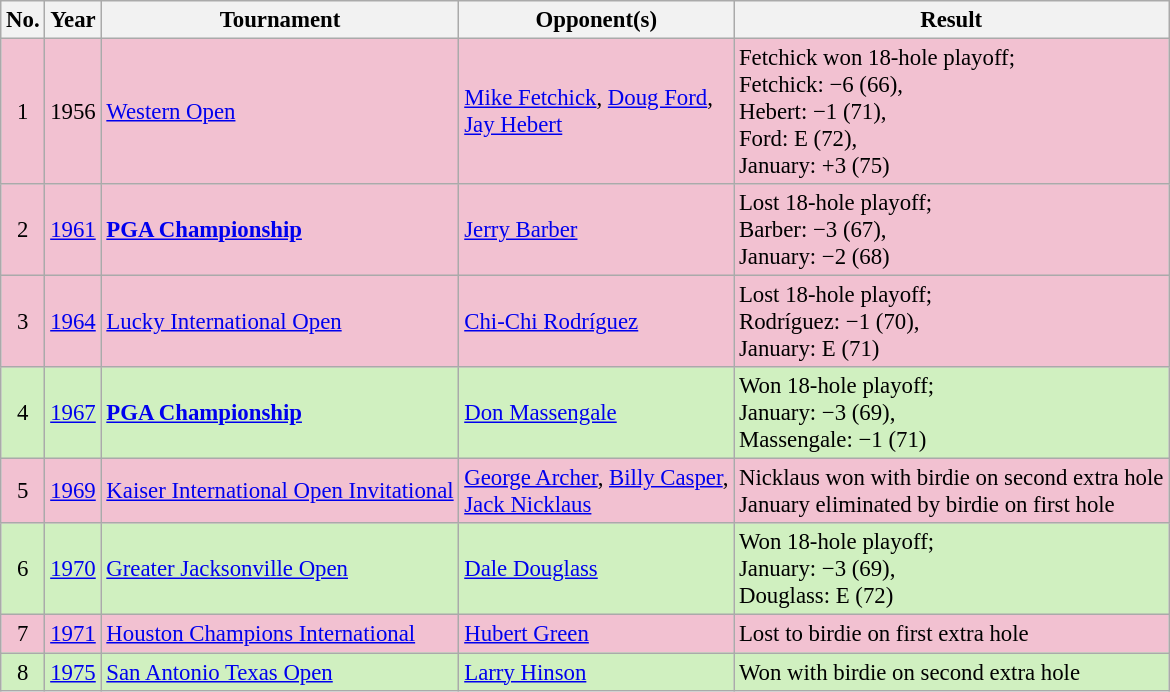<table class="wikitable" style="font-size:95%;">
<tr>
<th>No.</th>
<th>Year</th>
<th>Tournament</th>
<th>Opponent(s)</th>
<th>Result</th>
</tr>
<tr style="background:#F2C1D1;">
<td align=center>1</td>
<td align=center>1956</td>
<td><a href='#'>Western Open</a></td>
<td> <a href='#'>Mike Fetchick</a>,  <a href='#'>Doug Ford</a>,<br> <a href='#'>Jay Hebert</a></td>
<td>Fetchick won 18-hole playoff;<br>Fetchick: −6 (66),<br>Hebert: −1 (71),<br>Ford: E (72),<br>January: +3 (75)</td>
</tr>
<tr style="background:#F2C1D1;">
<td align=center>2</td>
<td align=center><a href='#'>1961</a></td>
<td><strong><a href='#'>PGA Championship</a></strong></td>
<td> <a href='#'>Jerry Barber</a></td>
<td>Lost 18-hole playoff;<br>Barber: −3 (67),<br>January: −2 (68)</td>
</tr>
<tr style="background:#F2C1D1;">
<td align=center>3</td>
<td align=center><a href='#'>1964</a></td>
<td><a href='#'>Lucky International Open</a></td>
<td> <a href='#'>Chi-Chi Rodríguez</a></td>
<td>Lost 18-hole playoff;<br>Rodríguez: −1 (70),<br>January: E (71)</td>
</tr>
<tr style="background:#D0F0C0;">
<td align=center>4</td>
<td align=center><a href='#'>1967</a></td>
<td><strong><a href='#'>PGA Championship</a></strong></td>
<td> <a href='#'>Don Massengale</a></td>
<td>Won 18-hole playoff;<br>January: −3 (69),<br>Massengale: −1 (71)</td>
</tr>
<tr style="background:#F2C1D1;">
<td align=center>5</td>
<td align=center><a href='#'>1969</a></td>
<td><a href='#'>Kaiser International Open Invitational</a></td>
<td> <a href='#'>George Archer</a>,  <a href='#'>Billy Casper</a>,<br> <a href='#'>Jack Nicklaus</a></td>
<td>Nicklaus won with birdie on second extra hole<br>January eliminated by birdie on first hole</td>
</tr>
<tr style="background:#D0F0C0;">
<td align=center>6</td>
<td align=center><a href='#'>1970</a></td>
<td><a href='#'>Greater Jacksonville Open</a></td>
<td> <a href='#'>Dale Douglass</a></td>
<td>Won 18-hole playoff;<br>January: −3 (69),<br>Douglass: E (72)</td>
</tr>
<tr style="background:#F2C1D1;">
<td align=center>7</td>
<td align=center><a href='#'>1971</a></td>
<td><a href='#'>Houston Champions International</a></td>
<td> <a href='#'>Hubert Green</a></td>
<td>Lost to birdie on first extra hole</td>
</tr>
<tr style="background:#D0F0C0;">
<td align=center>8</td>
<td align=center><a href='#'>1975</a></td>
<td><a href='#'>San Antonio Texas Open</a></td>
<td> <a href='#'>Larry Hinson</a></td>
<td>Won with birdie on second extra hole</td>
</tr>
</table>
